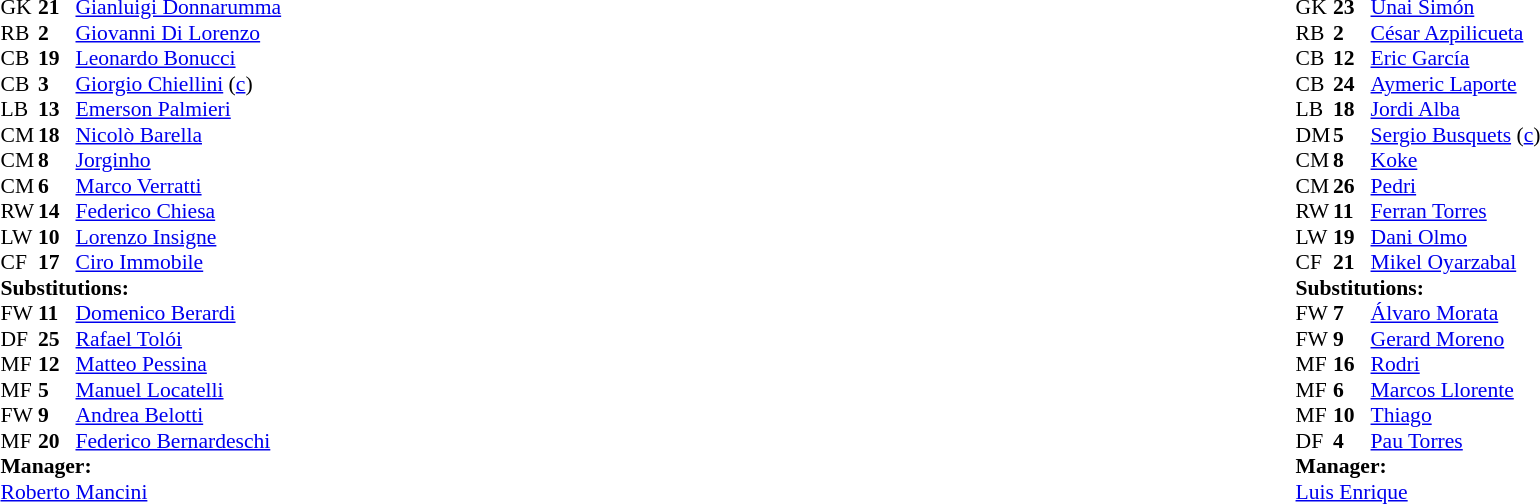<table width="100%">
<tr>
<td valign="top" width="40%"><br><table style="font-size:90%" cellspacing="0" cellpadding="0">
<tr>
<th width=25></th>
<th width=25></th>
</tr>
<tr>
<td>GK</td>
<td><strong>21</strong></td>
<td><a href='#'>Gianluigi Donnarumma</a></td>
</tr>
<tr>
<td>RB</td>
<td><strong>2</strong></td>
<td><a href='#'>Giovanni Di Lorenzo</a></td>
</tr>
<tr>
<td>CB</td>
<td><strong>19</strong></td>
<td><a href='#'>Leonardo Bonucci</a></td>
<td></td>
</tr>
<tr>
<td>CB</td>
<td><strong>3</strong></td>
<td><a href='#'>Giorgio Chiellini</a> (<a href='#'>c</a>)</td>
</tr>
<tr>
<td>LB</td>
<td><strong>13</strong></td>
<td><a href='#'>Emerson Palmieri</a></td>
<td></td>
<td></td>
</tr>
<tr>
<td>CM</td>
<td><strong>18</strong></td>
<td><a href='#'>Nicolò Barella</a></td>
<td></td>
<td></td>
</tr>
<tr>
<td>CM</td>
<td><strong>8</strong></td>
<td><a href='#'>Jorginho</a></td>
</tr>
<tr>
<td>CM</td>
<td><strong>6</strong></td>
<td><a href='#'>Marco Verratti</a></td>
<td></td>
<td></td>
</tr>
<tr>
<td>RW</td>
<td><strong>14</strong></td>
<td><a href='#'>Federico Chiesa</a></td>
<td></td>
<td></td>
</tr>
<tr>
<td>LW</td>
<td><strong>10</strong></td>
<td><a href='#'>Lorenzo Insigne</a></td>
<td></td>
<td></td>
</tr>
<tr>
<td>CF</td>
<td><strong>17</strong></td>
<td><a href='#'>Ciro Immobile</a></td>
<td></td>
<td></td>
</tr>
<tr>
<td colspan=3><strong>Substitutions:</strong></td>
</tr>
<tr>
<td>FW</td>
<td><strong>11</strong></td>
<td><a href='#'>Domenico Berardi</a></td>
<td></td>
<td></td>
</tr>
<tr>
<td>DF</td>
<td><strong>25</strong></td>
<td><a href='#'>Rafael Tolói</a></td>
<td></td>
<td></td>
</tr>
<tr>
<td>MF</td>
<td><strong>12</strong></td>
<td><a href='#'>Matteo Pessina</a></td>
<td></td>
<td></td>
</tr>
<tr>
<td>MF</td>
<td><strong>5</strong></td>
<td><a href='#'>Manuel Locatelli</a></td>
<td></td>
<td></td>
</tr>
<tr>
<td>FW</td>
<td><strong>9</strong></td>
<td><a href='#'>Andrea Belotti</a></td>
<td></td>
<td></td>
</tr>
<tr>
<td>MF</td>
<td><strong>20</strong></td>
<td><a href='#'>Federico Bernardeschi</a></td>
<td></td>
<td></td>
</tr>
<tr>
<td colspan=3><strong>Manager:</strong></td>
</tr>
<tr>
<td colspan=3><a href='#'>Roberto Mancini</a></td>
</tr>
</table>
</td>
<td valign="top"></td>
<td valign="top" width="50%"><br><table style="font-size:90%; margin:auto" cellspacing="0" cellpadding="0">
<tr>
<th width=25></th>
<th width=25></th>
</tr>
<tr>
<td>GK</td>
<td><strong>23</strong></td>
<td><a href='#'>Unai Simón</a></td>
</tr>
<tr>
<td>RB</td>
<td><strong>2</strong></td>
<td><a href='#'>César Azpilicueta</a></td>
<td></td>
<td></td>
</tr>
<tr>
<td>CB</td>
<td><strong>12</strong></td>
<td><a href='#'>Eric García</a></td>
<td></td>
<td></td>
</tr>
<tr>
<td>CB</td>
<td><strong>24</strong></td>
<td><a href='#'>Aymeric Laporte</a></td>
</tr>
<tr>
<td>LB</td>
<td><strong>18</strong></td>
<td><a href='#'>Jordi Alba</a></td>
</tr>
<tr>
<td>DM</td>
<td><strong>5</strong></td>
<td><a href='#'>Sergio Busquets</a> (<a href='#'>c</a>)</td>
<td></td>
<td></td>
</tr>
<tr>
<td>CM</td>
<td><strong>8</strong></td>
<td><a href='#'>Koke</a></td>
<td></td>
<td></td>
</tr>
<tr>
<td>CM</td>
<td><strong>26</strong></td>
<td><a href='#'>Pedri</a></td>
</tr>
<tr>
<td>RW</td>
<td><strong>11</strong></td>
<td><a href='#'>Ferran Torres</a></td>
<td></td>
<td></td>
</tr>
<tr>
<td>LW</td>
<td><strong>19</strong></td>
<td><a href='#'>Dani Olmo</a></td>
</tr>
<tr>
<td>CF</td>
<td><strong>21</strong></td>
<td><a href='#'>Mikel Oyarzabal</a></td>
<td></td>
<td></td>
</tr>
<tr>
<td colspan=3><strong>Substitutions:</strong></td>
</tr>
<tr>
<td>FW</td>
<td><strong>7</strong></td>
<td><a href='#'>Álvaro Morata</a></td>
<td></td>
<td></td>
</tr>
<tr>
<td>FW</td>
<td><strong>9</strong></td>
<td><a href='#'>Gerard Moreno</a></td>
<td></td>
<td></td>
</tr>
<tr>
<td>MF</td>
<td><strong>16</strong></td>
<td><a href='#'>Rodri</a></td>
<td></td>
<td></td>
</tr>
<tr>
<td>MF</td>
<td><strong>6</strong></td>
<td><a href='#'>Marcos Llorente</a></td>
<td></td>
<td></td>
</tr>
<tr>
<td>MF</td>
<td><strong>10</strong></td>
<td><a href='#'>Thiago</a></td>
<td></td>
<td></td>
</tr>
<tr>
<td>DF</td>
<td><strong>4</strong></td>
<td><a href='#'>Pau Torres</a></td>
<td></td>
<td></td>
</tr>
<tr>
<td colspan=3><strong>Manager:</strong></td>
</tr>
<tr>
<td colspan=3><a href='#'>Luis Enrique</a></td>
</tr>
</table>
</td>
</tr>
</table>
